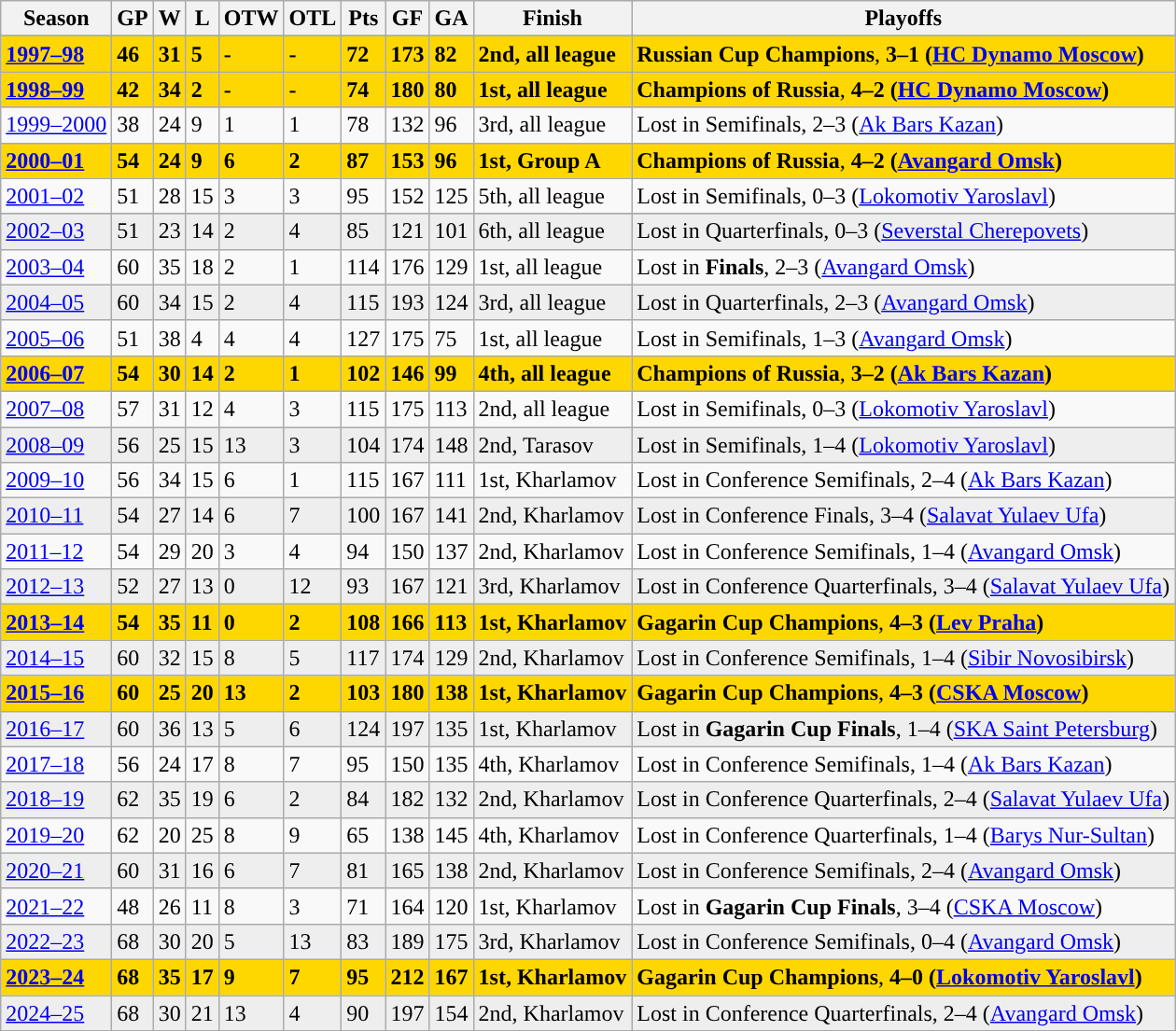<table class="wikitable">
<tr>
<th>Season</th>
<th>GP</th>
<th>W</th>
<th>L</th>
<th>OTW</th>
<th>OTL</th>
<th>Pts</th>
<th>GF</th>
<th>GA</th>
<th>Finish</th>
<th>Playoffs</th>
</tr>
<tr>
</tr>
<tr style="background:gold;">
<td><strong><a href='#'>1997–98</a></strong></td>
<td><strong>46</strong></td>
<td><strong>31</strong></td>
<td><strong>5</strong></td>
<td><strong>-</strong></td>
<td><strong>-</strong></td>
<td><strong>72</strong></td>
<td><strong>173</strong></td>
<td><strong>82</strong></td>
<td><strong>2nd, all league</strong></td>
<td><strong>Russian Cup Champions</strong>, <strong>3–1</strong> <strong>(<a href='#'>HC Dynamo Moscow</a>)</strong></td>
</tr>
<tr style="background:gold;">
<td><strong><a href='#'>1998–99</a></strong></td>
<td><strong>42</strong></td>
<td><strong>34</strong></td>
<td><strong>2</strong></td>
<td><strong>-</strong></td>
<td><strong>-</strong></td>
<td><strong>74</strong></td>
<td><strong>180</strong></td>
<td><strong>80</strong></td>
<td><strong>1st, all league</strong></td>
<td><strong>Champions of Russia</strong>, <strong>4–2</strong> <strong>(<a href='#'>HC Dynamo Moscow</a>)</strong></td>
</tr>
<tr>
<td><a href='#'>1999–2000</a></td>
<td>38</td>
<td>24</td>
<td>9</td>
<td>1</td>
<td>1</td>
<td>78</td>
<td>132</td>
<td>96</td>
<td>3rd, all league</td>
<td>Lost in Semifinals, 2–3 (<a href='#'>Ak Bars Kazan</a>)</td>
</tr>
<tr style="background:gold;">
<td><strong><a href='#'>2000–01</a></strong></td>
<td><strong>54</strong></td>
<td><strong>24</strong></td>
<td><strong>9</strong></td>
<td><strong>6</strong></td>
<td><strong>2</strong></td>
<td><strong>87</strong></td>
<td><strong>153</strong></td>
<td><strong>96</strong></td>
<td><strong>1st, Group A</strong></td>
<td><strong>Champions of Russia</strong>, <strong>4–2</strong> <strong>(<a href='#'>Avangard Omsk</a>)</strong></td>
</tr>
<tr>
<td><a href='#'>2001–02</a></td>
<td>51</td>
<td>28</td>
<td>15</td>
<td>3</td>
<td>3</td>
<td>95</td>
<td>152</td>
<td>125</td>
<td>5th, all league</td>
<td>Lost in Semifinals, 0–3 (<a href='#'>Lokomotiv Yaroslavl</a>)</td>
</tr>
<tr style="background:#eee;">
</tr>
<tr style="background:#eee;">
<td><a href='#'>2002–03</a></td>
<td>51</td>
<td>23</td>
<td>14</td>
<td>2</td>
<td>4</td>
<td>85</td>
<td>121</td>
<td>101</td>
<td>6th, all league</td>
<td>Lost in Quarterfinals, 0–3 (<a href='#'>Severstal Cherepovets</a>)</td>
</tr>
<tr>
<td><a href='#'>2003–04</a></td>
<td>60</td>
<td>35</td>
<td>18</td>
<td>2</td>
<td>1</td>
<td>114</td>
<td>176</td>
<td>129</td>
<td>1st, all league</td>
<td>Lost in <strong>Finals</strong>, 2–3 (<a href='#'>Avangard Omsk</a>)</td>
</tr>
<tr style="background:#eee;">
<td><a href='#'>2004–05</a></td>
<td>60</td>
<td>34</td>
<td>15</td>
<td>2</td>
<td>4</td>
<td>115</td>
<td>193</td>
<td>124</td>
<td>3rd, all league</td>
<td>Lost in Quarterfinals, 2–3 (<a href='#'>Avangard Omsk</a>)</td>
</tr>
<tr>
<td><a href='#'>2005–06</a></td>
<td>51</td>
<td>38</td>
<td>4</td>
<td>4</td>
<td>4</td>
<td>127</td>
<td>175</td>
<td>75</td>
<td>1st, all league</td>
<td>Lost in Semifinals, 1–3 (<a href='#'>Avangard Omsk</a>)</td>
</tr>
<tr style="background:gold;">
<td><strong><a href='#'>2006–07</a></strong></td>
<td><strong>54</strong></td>
<td><strong>30</strong></td>
<td><strong>14</strong></td>
<td><strong>2</strong></td>
<td><strong>1</strong></td>
<td><strong>102</strong></td>
<td><strong>146</strong></td>
<td><strong>99</strong></td>
<td><strong>4th, all league</strong></td>
<td><strong>Champions of Russia</strong>, <strong>3–2</strong> <strong>(<a href='#'>Ak Bars Kazan</a>)</strong></td>
</tr>
<tr>
<td><a href='#'>2007–08</a></td>
<td>57</td>
<td>31</td>
<td>12</td>
<td>4</td>
<td>3</td>
<td>115</td>
<td>175</td>
<td>113</td>
<td>2nd, all league</td>
<td>Lost in Semifinals, 0–3 (<a href='#'>Lokomotiv Yaroslavl</a>)</td>
</tr>
<tr style="background:#eee;">
<td><a href='#'>2008–09</a></td>
<td>56</td>
<td>25</td>
<td>15</td>
<td>13</td>
<td>3</td>
<td>104</td>
<td>174</td>
<td>148</td>
<td>2nd, Tarasov</td>
<td>Lost in Semifinals, 1–4 (<a href='#'>Lokomotiv Yaroslavl</a>)</td>
</tr>
<tr>
<td><a href='#'>2009–10</a></td>
<td>56</td>
<td>34</td>
<td>15</td>
<td>6</td>
<td>1</td>
<td>115</td>
<td>167</td>
<td>111</td>
<td>1st, Kharlamov</td>
<td>Lost in Conference Semifinals, 2–4 (<a href='#'>Ak Bars Kazan</a>)</td>
</tr>
<tr style="background:#eee;">
<td><a href='#'>2010–11</a></td>
<td>54</td>
<td>27</td>
<td>14</td>
<td>6</td>
<td>7</td>
<td>100</td>
<td>167</td>
<td>141</td>
<td>2nd, Kharlamov</td>
<td>Lost in Conference Finals, 3–4 (<a href='#'>Salavat Yulaev Ufa</a>)</td>
</tr>
<tr>
<td><a href='#'>2011–12</a></td>
<td>54</td>
<td>29</td>
<td>20</td>
<td>3</td>
<td>4</td>
<td>94</td>
<td>150</td>
<td>137</td>
<td>2nd, Kharlamov</td>
<td>Lost in Conference Semifinals, 1–4 (<a href='#'>Avangard Omsk</a>)</td>
</tr>
<tr style="background:#eee;">
<td><a href='#'>2012–13</a></td>
<td>52</td>
<td>27</td>
<td>13</td>
<td>0</td>
<td>12</td>
<td>93</td>
<td>167</td>
<td>121</td>
<td>3rd, Kharlamov</td>
<td>Lost in Conference Quarterfinals, 3–4 (<a href='#'>Salavat Yulaev Ufa</a>)</td>
</tr>
<tr style="background:gold;">
<td><strong><a href='#'>2013–14</a></strong></td>
<td><strong>54</strong></td>
<td><strong>35</strong></td>
<td><strong>11</strong></td>
<td><strong>0</strong></td>
<td><strong>2</strong></td>
<td><strong>108</strong></td>
<td><strong>166</strong></td>
<td><strong>113</strong></td>
<td><strong>1st, Kharlamov</strong></td>
<td><strong>Gagarin Cup Champions</strong>, <strong>4–3</strong> <strong>(<a href='#'>Lev Praha</a>)</strong></td>
</tr>
<tr style="background:#eee;">
<td><a href='#'>2014–15</a></td>
<td>60</td>
<td>32</td>
<td>15</td>
<td>8</td>
<td>5</td>
<td>117</td>
<td>174</td>
<td>129</td>
<td>2nd, Kharlamov</td>
<td>Lost in Conference Semifinals, 1–4 (<a href='#'>Sibir Novosibirsk</a>)</td>
</tr>
<tr style="background:gold;">
<td><strong><a href='#'>2015–16</a></strong></td>
<td><strong>60</strong></td>
<td><strong>25</strong></td>
<td><strong>20</strong></td>
<td><strong>13</strong></td>
<td><strong>2</strong></td>
<td><strong>103</strong></td>
<td><strong>180</strong></td>
<td><strong>138</strong></td>
<td><strong>1st, Kharlamov</strong></td>
<td><strong>Gagarin Cup Champions</strong>, <strong>4–3</strong> <strong>(<a href='#'>CSKA Moscow</a>)</strong></td>
</tr>
<tr style="background:#eee;">
<td><a href='#'>2016–17</a></td>
<td>60</td>
<td>36</td>
<td>13</td>
<td>5</td>
<td>6</td>
<td>124</td>
<td>197</td>
<td>135</td>
<td>1st, Kharlamov</td>
<td>Lost in <strong>Gagarin Cup Finals</strong>, 1–4 (<a href='#'>SKA Saint Petersburg</a>)</td>
</tr>
<tr>
<td><a href='#'>2017–18</a></td>
<td>56</td>
<td>24</td>
<td>17</td>
<td>8</td>
<td>7</td>
<td>95</td>
<td>150</td>
<td>135</td>
<td>4th, Kharlamov</td>
<td>Lost in Conference Semifinals, 1–4 (<a href='#'>Ak Bars Kazan</a>)</td>
</tr>
<tr style="background:#eee;">
<td><a href='#'>2018–19</a></td>
<td>62</td>
<td>35</td>
<td>19</td>
<td>6</td>
<td>2</td>
<td>84</td>
<td>182</td>
<td>132</td>
<td>2nd, Kharlamov</td>
<td>Lost in Conference Quarterfinals, 2–4 (<a href='#'>Salavat Yulaev Ufa</a>)</td>
</tr>
<tr>
<td><a href='#'>2019–20</a></td>
<td>62</td>
<td>20</td>
<td>25</td>
<td>8</td>
<td>9</td>
<td>65</td>
<td>138</td>
<td>145</td>
<td>4th, Kharlamov</td>
<td>Lost in Conference Quarterfinals, 1–4 (<a href='#'>Barys Nur-Sultan</a>)</td>
</tr>
<tr style="background:#eee;">
<td><a href='#'>2020–21</a></td>
<td>60</td>
<td>31</td>
<td>16</td>
<td>6</td>
<td>7</td>
<td>81</td>
<td>165</td>
<td>138</td>
<td>2nd, Kharlamov</td>
<td>Lost in Conference Semifinals, 2–4 (<a href='#'>Avangard Omsk</a>)</td>
</tr>
<tr>
<td><a href='#'>2021–22</a></td>
<td>48</td>
<td>26</td>
<td>11</td>
<td>8</td>
<td>3</td>
<td>71</td>
<td>164</td>
<td>120</td>
<td>1st, Kharlamov</td>
<td>Lost in <strong>Gagarin Cup Finals</strong>, 3–4 (<a href='#'>CSKA Moscow</a>)</td>
</tr>
<tr style="background:#eee;">
<td><a href='#'>2022–23</a></td>
<td>68</td>
<td>30</td>
<td>20</td>
<td>5</td>
<td>13</td>
<td>83</td>
<td>189</td>
<td>175</td>
<td>3rd, Kharlamov</td>
<td>Lost in Conference Semifinals, 0–4 (<a href='#'>Avangard Omsk</a>)</td>
</tr>
<tr style="background:gold;">
<td><strong><a href='#'>2023–24</a></strong></td>
<td><strong>68</strong></td>
<td><strong>35</strong></td>
<td><strong>17</strong></td>
<td><strong>9</strong></td>
<td><strong>7</strong></td>
<td><strong>95</strong></td>
<td><strong>212</strong></td>
<td><strong>167</strong></td>
<td><strong>1st, Kharlamov</strong></td>
<td><strong>Gagarin Cup Champions</strong>, <strong>4–0</strong> <strong>(<a href='#'>Lokomotiv Yaroslavl</a>)</strong></td>
</tr>
<tr style="background:#eee;">
<td><a href='#'>2024–25</a></td>
<td>68</td>
<td>30</td>
<td>21</td>
<td>13</td>
<td>4</td>
<td>90</td>
<td>197</td>
<td>154</td>
<td>2nd, Kharlamov</td>
<td>Lost in Conference Quarterfinals, 2–4 (<a href='#'>Avangard Omsk</a>)</td>
</tr>
</table>
